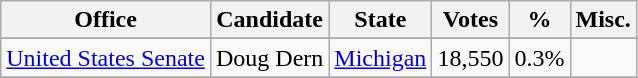<table class="wikitable mw-collapsible">
<tr>
<th>Office</th>
<th>Candidate</th>
<th>State</th>
<th>Votes</th>
<th>%</th>
<th>Misc.</th>
</tr>
<tr>
</tr>
<tr>
<td><a href='#'>United States Senate</a></td>
<td>Doug Dern</td>
<td><a href='#'>Michigan</a></td>
<td>18,550</td>
<td>0.3%</td>
<td></td>
</tr>
<tr>
</tr>
</table>
